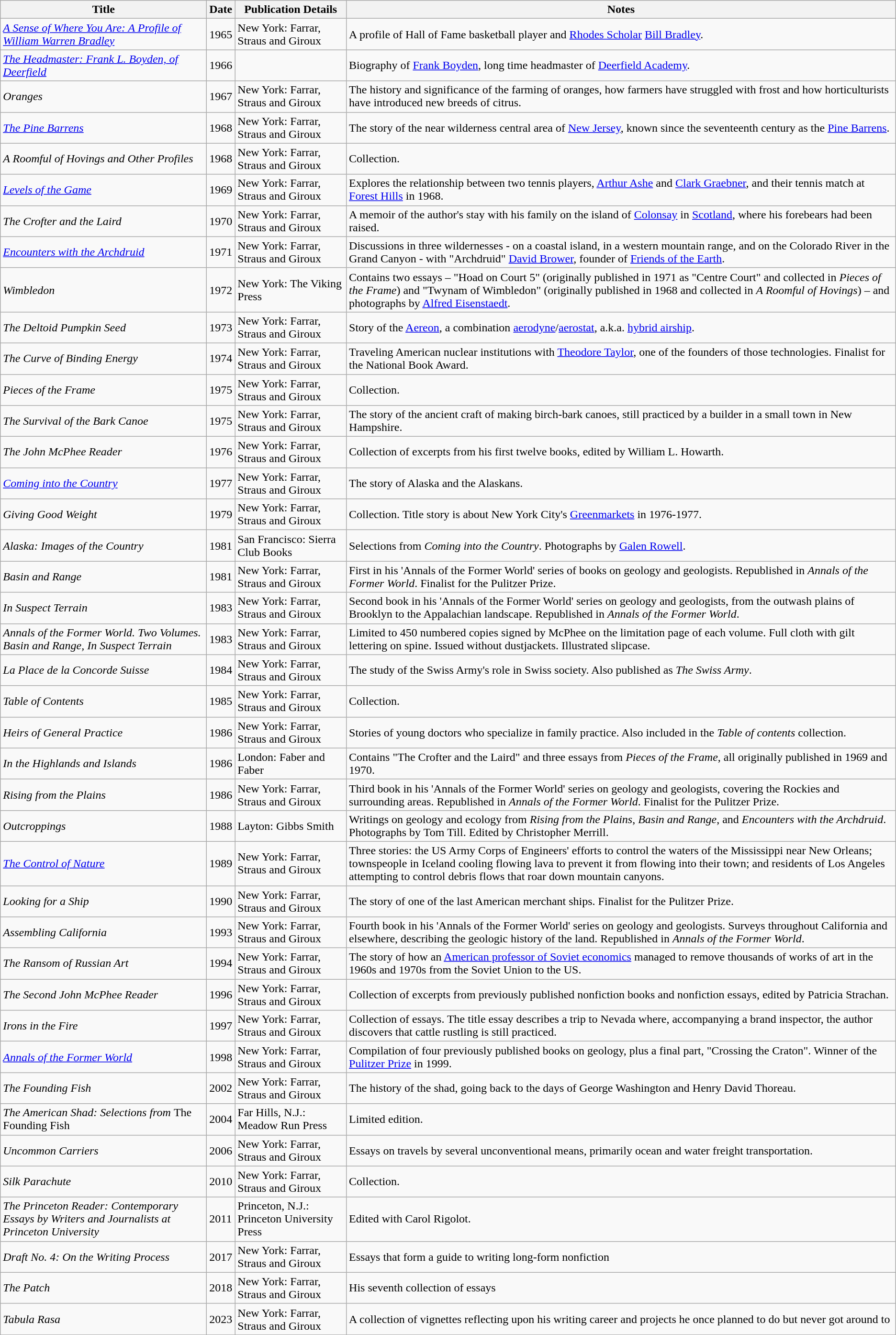<table class='wikitable sortable'>
<tr>
<th>Title</th>
<th>Date</th>
<th>Publication Details</th>
<th>Notes</th>
</tr>
<tr>
<td><em><a href='#'>A Sense of Where You Are: A Profile of William Warren Bradley</a></em></td>
<td>1965</td>
<td>New York: Farrar, Straus and Giroux<br></td>
<td>A profile of Hall of Fame basketball player and <a href='#'>Rhodes Scholar</a> <a href='#'>Bill Bradley</a>.</td>
</tr>
<tr>
<td><em><a href='#'>The Headmaster: Frank L. Boyden, of Deerfield</a></em></td>
<td>1966</td>
<td> </td>
<td>Biography of <a href='#'>Frank Boyden</a>, long time headmaster of <a href='#'>Deerfield Academy</a>.</td>
</tr>
<tr>
<td><em>Oranges</em></td>
<td>1967</td>
<td>New York: Farrar, Straus and Giroux<br></td>
<td>The history and significance of the farming of oranges, how farmers have struggled with frost and how horticulturists have introduced new breeds of citrus.</td>
</tr>
<tr>
<td><em><a href='#'>The Pine Barrens</a></em></td>
<td>1968</td>
<td>New York: Farrar, Straus and Giroux<br></td>
<td>The story of the near wilderness central area of <a href='#'>New Jersey</a>, known since the seventeenth century as the <a href='#'>Pine Barrens</a>.</td>
</tr>
<tr>
<td><em>A Roomful of Hovings and Other Profiles</em></td>
<td>1968</td>
<td>New York: Farrar, Straus and Giroux<br></td>
<td>Collection.</td>
</tr>
<tr>
<td><em><a href='#'>Levels of the Game</a></em></td>
<td>1969</td>
<td>New York: Farrar, Straus and Giroux<br></td>
<td>Explores the relationship between two tennis players, <a href='#'>Arthur Ashe</a> and <a href='#'>Clark Graebner</a>, and their tennis match at <a href='#'>Forest Hills</a> in 1968.</td>
</tr>
<tr>
<td><em>The Crofter and the Laird</em></td>
<td>1970</td>
<td>New York: Farrar, Straus and Giroux<br></td>
<td>A memoir of the author's stay with his family on the island of <a href='#'>Colonsay</a> in <a href='#'>Scotland</a>, where his forebears had been raised.</td>
</tr>
<tr>
<td><em><a href='#'>Encounters with the Archdruid</a></em></td>
<td>1971</td>
<td>New York: Farrar, Straus and Giroux<br></td>
<td>Discussions in three wildernesses - on a coastal island, in a western mountain range, and on the Colorado River in the Grand Canyon - with "Archdruid" <a href='#'>David Brower</a>, founder of <a href='#'>Friends of the Earth</a>.</td>
</tr>
<tr>
<td><em>Wimbledon</em></td>
<td>1972</td>
<td>New York: The Viking Press<br></td>
<td>Contains two essays – "Hoad on Court 5" (originally published in 1971 as "Centre Court" and collected in <em>Pieces of the Frame</em>) and "Twynam of Wimbledon" (originally published in 1968 and collected in <em>A Roomful of Hovings</em>) – and photographs by <a href='#'>Alfred Eisenstaedt</a>.</td>
</tr>
<tr>
<td><em>The Deltoid Pumpkin Seed</em></td>
<td>1973</td>
<td>New York: Farrar, Straus and Giroux<br></td>
<td>Story of the <a href='#'>Aereon</a>, a combination <a href='#'>aerodyne</a>/<a href='#'>aerostat</a>, a.k.a. <a href='#'>hybrid airship</a>.</td>
</tr>
<tr>
<td><em>The Curve of Binding Energy</em></td>
<td>1974</td>
<td>New York: Farrar, Straus and Giroux<br></td>
<td>Traveling American nuclear institutions with <a href='#'>Theodore Taylor</a>, one of the founders of those technologies. Finalist for the National Book Award.</td>
</tr>
<tr>
<td><em>Pieces of the Frame</em></td>
<td>1975</td>
<td>New York: Farrar, Straus and Giroux<br></td>
<td>Collection.</td>
</tr>
<tr>
<td><em>The Survival of the Bark Canoe</em></td>
<td>1975</td>
<td>New York: Farrar, Straus and Giroux<br></td>
<td>The story of the ancient craft of making birch-bark canoes, still practiced by a builder in a small town in New Hampshire.</td>
</tr>
<tr>
<td><em>The John McPhee Reader</em></td>
<td>1976</td>
<td>New York: Farrar, Straus and Giroux<br></td>
<td>Collection of excerpts from his first twelve books, edited by William L. Howarth.</td>
</tr>
<tr>
<td><em><a href='#'>Coming into the Country</a></em></td>
<td>1977</td>
<td>New York: Farrar, Straus and Giroux<br></td>
<td>The story of Alaska and the Alaskans.</td>
</tr>
<tr>
<td><em>Giving Good Weight</em></td>
<td>1979</td>
<td>New York: Farrar, Straus and Giroux<br></td>
<td>Collection. Title story is about New York City's <a href='#'>Greenmarkets</a> in 1976-1977.</td>
</tr>
<tr>
<td><em>Alaska: Images of the Country</em></td>
<td>1981</td>
<td>San Francisco: Sierra Club Books<br></td>
<td>Selections from <em>Coming into the Country</em>. Photographs by <a href='#'>Galen Rowell</a>.</td>
</tr>
<tr>
<td><em>Basin and Range</em></td>
<td>1981</td>
<td>New York: Farrar, Straus and Giroux<br></td>
<td>First in his 'Annals of the Former World' series of books on geology and geologists. Republished in <em>Annals of the Former World</em>. Finalist for the Pulitzer Prize.</td>
</tr>
<tr>
<td><em>In Suspect Terrain</em></td>
<td>1983</td>
<td>New York: Farrar, Straus and Giroux<br></td>
<td>Second book in his 'Annals of the Former World' series on geology and geologists, from the outwash plains of Brooklyn to the Appalachian landscape. Republished in <em>Annals of the Former World</em>.</td>
</tr>
<tr>
<td><em>Annals of the Former World. Two Volumes. Basin and Range, In Suspect Terrain</em></td>
<td>1983</td>
<td>New York: Farrar, Straus and Giroux</td>
<td>Limited to 450 numbered copies signed by McPhee on the limitation page of each volume. Full cloth with gilt lettering on spine. Issued without dustjackets. Illustrated slipcase.</td>
</tr>
<tr>
<td><em>La Place de la Concorde Suisse</em></td>
<td>1984</td>
<td>New York: Farrar, Straus and Giroux<br></td>
<td>The study of the Swiss Army's role in Swiss society. Also published as <em>The Swiss Army</em>.</td>
</tr>
<tr>
<td><em>Table of Contents</em></td>
<td>1985</td>
<td>New York: Farrar, Straus and Giroux<br></td>
<td>Collection.</td>
</tr>
<tr>
<td><em>Heirs of General Practice</em></td>
<td>1986</td>
<td>New York: Farrar, Straus and Giroux<br></td>
<td>Stories of young doctors who specialize in family practice. Also included in the <em>Table of contents</em> collection.</td>
</tr>
<tr>
<td><em>In the Highlands and Islands</em></td>
<td>1986</td>
<td>London: Faber and Faber<br></td>
<td>Contains "The Crofter and the Laird" and three essays from <em>Pieces of the Frame</em>, all originally published in 1969 and 1970.</td>
</tr>
<tr>
<td><em>Rising from the Plains</em></td>
<td>1986</td>
<td>New York: Farrar, Straus and Giroux<br></td>
<td>Third book in his 'Annals of the Former World' series on geology and geologists, covering the Rockies and surrounding areas. Republished in <em>Annals of the Former World</em>. Finalist for the Pulitzer Prize.</td>
</tr>
<tr>
<td><em>Outcroppings</em></td>
<td>1988</td>
<td>Layton: Gibbs Smith<br></td>
<td>Writings on geology and ecology from <em>Rising from the Plains</em>, <em>Basin and Range</em>, and <em>Encounters with the Archdruid</em>. Photographs by Tom Till. Edited by Christopher Merrill.</td>
</tr>
<tr>
<td><em><a href='#'>The Control of Nature</a></em></td>
<td>1989</td>
<td>New York: Farrar, Straus and Giroux<br></td>
<td>Three stories: the US Army Corps of Engineers' efforts to control the waters of the Mississippi near New Orleans; townspeople in Iceland cooling flowing lava to prevent it from flowing into their town; and residents of Los Angeles attempting to control debris flows that roar down mountain canyons.</td>
</tr>
<tr>
<td><em>Looking for a Ship</em></td>
<td>1990</td>
<td>New York: Farrar, Straus and Giroux<br></td>
<td>The story of one of the last American merchant ships. Finalist for the Pulitzer Prize.</td>
</tr>
<tr>
<td><em>Assembling California</em></td>
<td>1993</td>
<td>New York: Farrar, Straus and Giroux<br></td>
<td>Fourth book in his 'Annals of the Former World' series on geology and geologists. Surveys throughout California and elsewhere, describing the geologic history of the land. Republished in <em>Annals of the Former World</em>.</td>
</tr>
<tr>
<td><em>The Ransom of Russian Art</em></td>
<td>1994</td>
<td>New York: Farrar, Straus and Giroux<br></td>
<td>The story of how an <a href='#'>American professor of Soviet economics</a> managed to remove thousands of works of art in the 1960s and 1970s from the Soviet Union to the US.</td>
</tr>
<tr>
<td><em>The Second John McPhee Reader</em></td>
<td>1996</td>
<td>New York: Farrar, Straus and Giroux<br></td>
<td>Collection of excerpts from previously published nonfiction books and nonfiction essays, edited by Patricia Strachan.</td>
</tr>
<tr>
<td><em>Irons in the Fire</em></td>
<td>1997</td>
<td>New York: Farrar, Straus and Giroux<br></td>
<td>Collection of essays. The title essay describes a trip to Nevada where, accompanying a brand inspector, the author discovers that cattle rustling is still practiced.</td>
</tr>
<tr>
<td><em><a href='#'>Annals of the Former World</a></em></td>
<td>1998</td>
<td>New York: Farrar, Straus and Giroux<br></td>
<td>Compilation of four previously published books on geology, plus a final part,  "Crossing the Craton".  Winner of the <a href='#'>Pulitzer Prize</a> in 1999.</td>
</tr>
<tr>
<td><em>The Founding Fish</em></td>
<td>2002</td>
<td>New York: Farrar, Straus and Giroux<br></td>
<td>The history of the shad, going back to the days of George Washington and Henry David Thoreau.</td>
</tr>
<tr>
<td><em>The American Shad: Selections from </em>The Founding Fish<em> </em></td>
<td>2004</td>
<td>Far Hills, N.J.: Meadow Run Press<br></td>
<td>Limited edition.</td>
</tr>
<tr>
<td><em>Uncommon Carriers</em></td>
<td>2006</td>
<td>New York: Farrar, Straus and Giroux<br></td>
<td>Essays on travels by several unconventional means, primarily ocean and water freight transportation.</td>
</tr>
<tr>
<td><em>Silk Parachute</em></td>
<td>2010</td>
<td>New York: Farrar, Straus and Giroux<br></td>
<td>Collection.</td>
</tr>
<tr>
<td><em>The Princeton Reader: Contemporary Essays by Writers and Journalists at Princeton University</em></td>
<td>2011</td>
<td>Princeton, N.J.: Princeton University Press<br></td>
<td>Edited with Carol Rigolot.</td>
</tr>
<tr>
<td><em>Draft No. 4: On the Writing Process</em></td>
<td>2017</td>
<td>New York: Farrar, Straus and Giroux<br></td>
<td>Essays that form a guide to writing long-form nonfiction</td>
</tr>
<tr>
<td><em>The Patch</em></td>
<td>2018</td>
<td>New York: Farrar, Straus and Giroux<br></td>
<td>His seventh collection of essays</td>
</tr>
<tr>
<td><em>Tabula Rasa</em></td>
<td>2023</td>
<td>New York: Farrar, Straus and Giroux<br></td>
<td>A collection of vignettes reflecting upon his writing career and projects he once planned to do but never got around to</td>
</tr>
</table>
